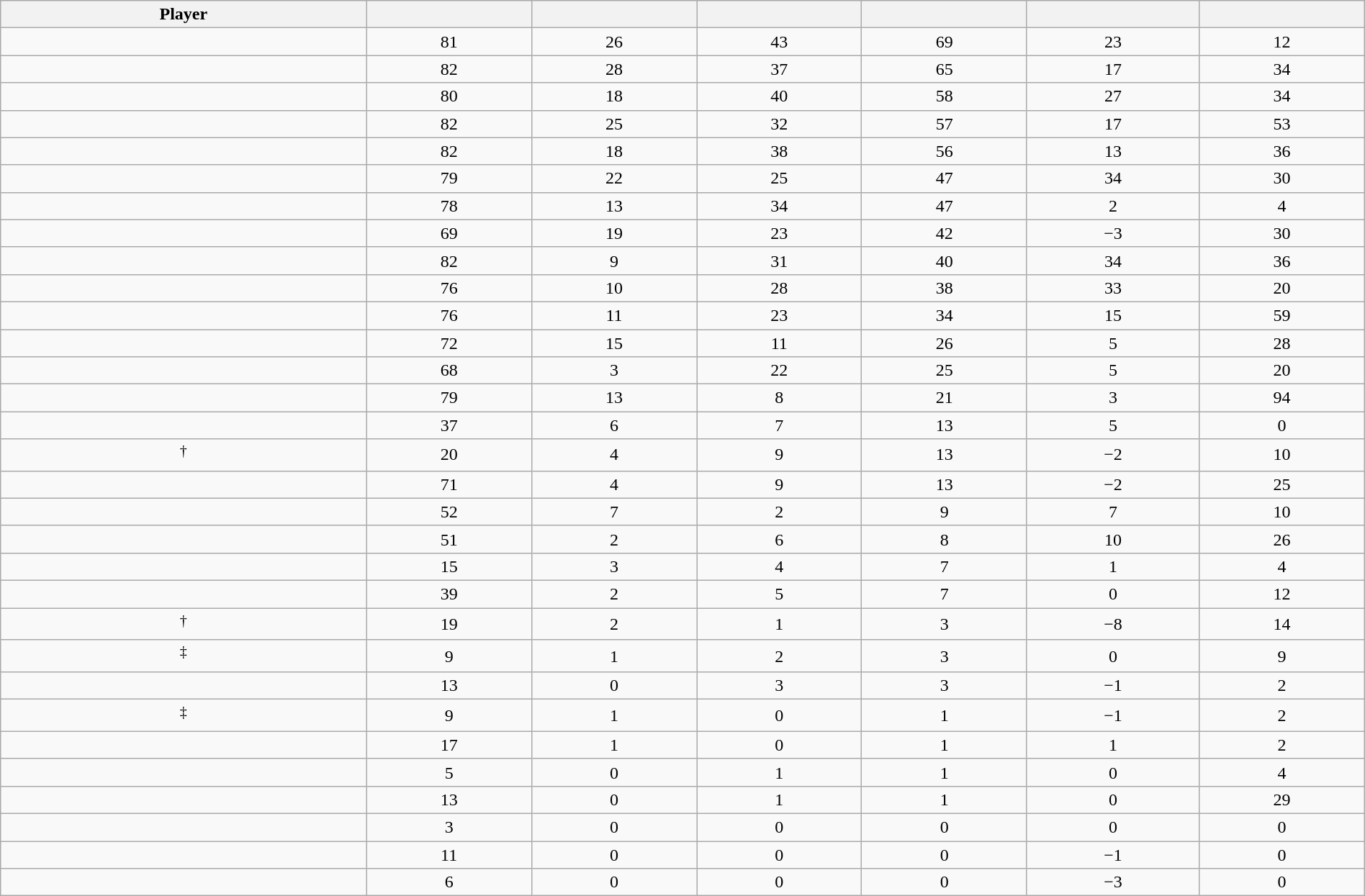<table class="wikitable sortable" style="width:100%; text-align:center;">
<tr>
<th>Player</th>
<th></th>
<th></th>
<th></th>
<th></th>
<th data-sort-type="number"></th>
<th></th>
</tr>
<tr>
<td></td>
<td>81</td>
<td>26</td>
<td>43</td>
<td>69</td>
<td>23</td>
<td>12</td>
</tr>
<tr>
<td></td>
<td>82</td>
<td>28</td>
<td>37</td>
<td>65</td>
<td>17</td>
<td>34</td>
</tr>
<tr>
<td></td>
<td>80</td>
<td>18</td>
<td>40</td>
<td>58</td>
<td>27</td>
<td>34</td>
</tr>
<tr>
<td></td>
<td>82</td>
<td>25</td>
<td>32</td>
<td>57</td>
<td>17</td>
<td>53</td>
</tr>
<tr>
<td></td>
<td>82</td>
<td>18</td>
<td>38</td>
<td>56</td>
<td>13</td>
<td>36</td>
</tr>
<tr>
<td></td>
<td>79</td>
<td>22</td>
<td>25</td>
<td>47</td>
<td>34</td>
<td>30</td>
</tr>
<tr>
<td></td>
<td>78</td>
<td>13</td>
<td>34</td>
<td>47</td>
<td>2</td>
<td>4</td>
</tr>
<tr>
<td></td>
<td>69</td>
<td>19</td>
<td>23</td>
<td>42</td>
<td>−3</td>
<td>30</td>
</tr>
<tr>
<td></td>
<td>82</td>
<td>9</td>
<td>31</td>
<td>40</td>
<td>34</td>
<td>36</td>
</tr>
<tr>
<td></td>
<td>76</td>
<td>10</td>
<td>28</td>
<td>38</td>
<td>33</td>
<td>20</td>
</tr>
<tr>
<td></td>
<td>76</td>
<td>11</td>
<td>23</td>
<td>34</td>
<td>15</td>
<td>59</td>
</tr>
<tr>
<td></td>
<td>72</td>
<td>15</td>
<td>11</td>
<td>26</td>
<td>5</td>
<td>28</td>
</tr>
<tr>
<td></td>
<td>68</td>
<td>3</td>
<td>22</td>
<td>25</td>
<td>5</td>
<td>20</td>
</tr>
<tr>
<td></td>
<td>79</td>
<td>13</td>
<td>8</td>
<td>21</td>
<td>3</td>
<td>94</td>
</tr>
<tr>
<td></td>
<td>37</td>
<td>6</td>
<td>7</td>
<td>13</td>
<td>5</td>
<td>0</td>
</tr>
<tr>
<td><sup>†</sup></td>
<td>20</td>
<td>4</td>
<td>9</td>
<td>13</td>
<td>−2</td>
<td>10</td>
</tr>
<tr>
<td></td>
<td>71</td>
<td>4</td>
<td>9</td>
<td>13</td>
<td>−2</td>
<td>25</td>
</tr>
<tr>
<td></td>
<td>52</td>
<td>7</td>
<td>2</td>
<td>9</td>
<td>7</td>
<td>10</td>
</tr>
<tr>
<td></td>
<td>51</td>
<td>2</td>
<td>6</td>
<td>8</td>
<td>10</td>
<td>26</td>
</tr>
<tr>
<td></td>
<td>15</td>
<td>3</td>
<td>4</td>
<td>7</td>
<td>1</td>
<td>4</td>
</tr>
<tr>
<td></td>
<td>39</td>
<td>2</td>
<td>5</td>
<td>7</td>
<td>0</td>
<td>12</td>
</tr>
<tr>
<td><sup>†</sup></td>
<td>19</td>
<td>2</td>
<td>1</td>
<td>3</td>
<td>−8</td>
<td>14</td>
</tr>
<tr>
<td><sup>‡</sup></td>
<td>9</td>
<td>1</td>
<td>2</td>
<td>3</td>
<td>0</td>
<td>9</td>
</tr>
<tr>
<td></td>
<td>13</td>
<td>0</td>
<td>3</td>
<td>3</td>
<td>−1</td>
<td>2</td>
</tr>
<tr>
<td><sup>‡</sup></td>
<td>9</td>
<td>1</td>
<td>0</td>
<td>1</td>
<td>−1</td>
<td>2</td>
</tr>
<tr>
<td></td>
<td>17</td>
<td>1</td>
<td>0</td>
<td>1</td>
<td>1</td>
<td>2</td>
</tr>
<tr>
<td></td>
<td>5</td>
<td>0</td>
<td>1</td>
<td>1</td>
<td>0</td>
<td>4</td>
</tr>
<tr>
<td></td>
<td>13</td>
<td>0</td>
<td>1</td>
<td>1</td>
<td>0</td>
<td>29</td>
</tr>
<tr>
<td></td>
<td>3</td>
<td>0</td>
<td>0</td>
<td>0</td>
<td>0</td>
<td>0</td>
</tr>
<tr>
<td></td>
<td>11</td>
<td>0</td>
<td>0</td>
<td>0</td>
<td>−1</td>
<td>0</td>
</tr>
<tr>
<td></td>
<td>6</td>
<td>0</td>
<td>0</td>
<td>0</td>
<td>−3</td>
<td>0</td>
</tr>
</table>
